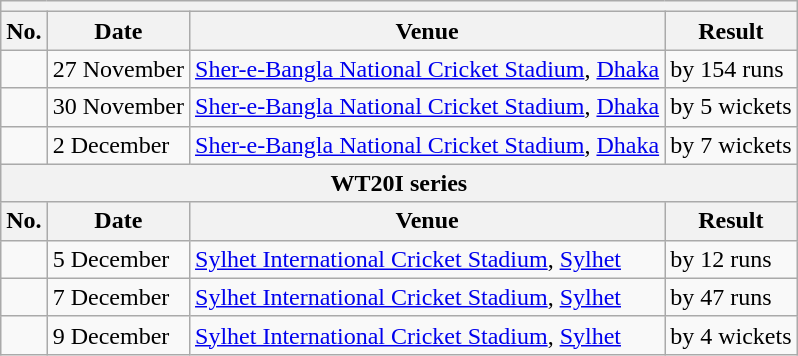<table class="wikitable">
<tr>
<th colspan="4"></th>
</tr>
<tr>
<th>No.</th>
<th>Date</th>
<th>Venue</th>
<th>Result</th>
</tr>
<tr>
<td></td>
<td>27 November</td>
<td><a href='#'>Sher-e-Bangla National Cricket Stadium</a>, <a href='#'>Dhaka</a></td>
<td> by 154 runs</td>
</tr>
<tr>
<td></td>
<td>30 November</td>
<td><a href='#'>Sher-e-Bangla National Cricket Stadium</a>, <a href='#'>Dhaka</a></td>
<td> by 5 wickets</td>
</tr>
<tr>
<td></td>
<td>2 December</td>
<td><a href='#'>Sher-e-Bangla National Cricket Stadium</a>, <a href='#'>Dhaka</a></td>
<td> by 7 wickets</td>
</tr>
<tr>
<th colspan="4">WT20I series</th>
</tr>
<tr>
<th>No.</th>
<th>Date</th>
<th>Venue</th>
<th>Result</th>
</tr>
<tr>
<td></td>
<td>5 December</td>
<td><a href='#'>Sylhet International Cricket Stadium</a>, <a href='#'>Sylhet</a></td>
<td> by 12 runs</td>
</tr>
<tr>
<td></td>
<td>7 December</td>
<td><a href='#'>Sylhet International Cricket Stadium</a>, <a href='#'>Sylhet</a></td>
<td> by 47 runs</td>
</tr>
<tr>
<td></td>
<td>9 December</td>
<td><a href='#'>Sylhet International Cricket Stadium</a>, <a href='#'>Sylhet</a></td>
<td> by 4 wickets</td>
</tr>
</table>
